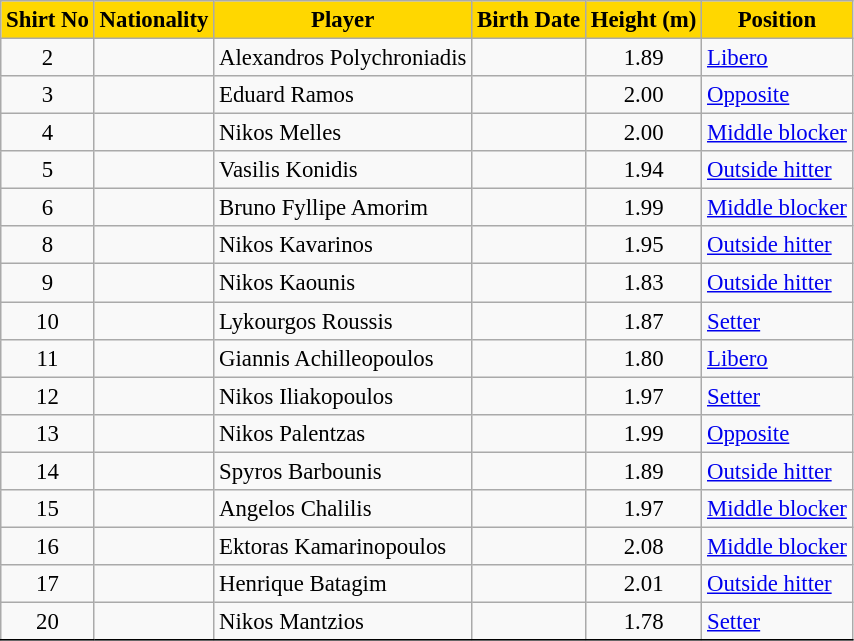<table class=wikitable bgcolor="white" cellpadding="3" cellspacing="0" border="1" style="font-size: 95%; border: 1px solid black; border-collapse: collapse;">
<tr style="color: #000000;background:gold">
<td align=center><strong>Shirt No</strong></td>
<td align=center><strong>Nationality</strong></td>
<td align=center><strong>Player</strong></td>
<td align=center><strong>Birth Date</strong></td>
<td align=center><strong>Height (m)</strong></td>
<td align=center><strong>Position</strong></td>
</tr>
<tr>
<td align="center">2</td>
<td></td>
<td>Alexandros Polychroniadis</td>
<td></td>
<td align="center">1.89</td>
<td><a href='#'>Libero</a></td>
</tr>
<tr>
<td align="center">3</td>
<td></td>
<td>Eduard Ramos</td>
<td></td>
<td align="center">2.00</td>
<td><a href='#'>Opposite</a></td>
</tr>
<tr>
<td align="center">4</td>
<td></td>
<td>Nikos Melles</td>
<td></td>
<td align="center">2.00</td>
<td><a href='#'>Middle blocker</a></td>
</tr>
<tr>
<td align="center">5</td>
<td></td>
<td>Vasilis Konidis</td>
<td></td>
<td align="center">1.94</td>
<td><a href='#'>Outside hitter</a></td>
</tr>
<tr>
<td align="center">6</td>
<td></td>
<td>Bruno Fyllipe Amorim</td>
<td></td>
<td align="center">1.99</td>
<td><a href='#'>Middle blocker</a></td>
</tr>
<tr>
<td align="center">8</td>
<td></td>
<td>Nikos Kavarinos</td>
<td></td>
<td align="center">1.95</td>
<td><a href='#'>Outside hitter</a></td>
</tr>
<tr>
<td align="center">9</td>
<td></td>
<td>Nikos Kaounis</td>
<td></td>
<td align="center">1.83</td>
<td><a href='#'>Outside hitter</a></td>
</tr>
<tr>
<td align="center">10</td>
<td></td>
<td>Lykourgos Roussis</td>
<td></td>
<td align="center">1.87</td>
<td><a href='#'>Setter</a></td>
</tr>
<tr>
<td align="center">11</td>
<td></td>
<td>Giannis Achilleopoulos</td>
<td></td>
<td align="center">1.80</td>
<td><a href='#'>Libero</a></td>
</tr>
<tr>
<td align="center">12</td>
<td></td>
<td>Nikos Iliakopoulos</td>
<td></td>
<td align="center">1.97</td>
<td><a href='#'>Setter</a></td>
</tr>
<tr>
<td align="center">13</td>
<td></td>
<td>Nikos Palentzas</td>
<td></td>
<td align="center">1.99</td>
<td><a href='#'>Opposite</a></td>
</tr>
<tr>
<td align="center">14</td>
<td></td>
<td>Spyros Barbounis</td>
<td></td>
<td align="center">1.89</td>
<td><a href='#'>Outside hitter</a></td>
</tr>
<tr>
<td align="center">15</td>
<td></td>
<td>Angelos Chalilis</td>
<td></td>
<td align="center">1.97</td>
<td><a href='#'>Middle blocker</a></td>
</tr>
<tr>
<td align="center">16</td>
<td></td>
<td>Ektoras Kamarinopoulos</td>
<td></td>
<td align="center">2.08</td>
<td><a href='#'>Middle blocker</a></td>
</tr>
<tr>
<td align="center">17</td>
<td></td>
<td>Henrique Batagim</td>
<td></td>
<td align="center">2.01</td>
<td><a href='#'>Outside hitter</a></td>
</tr>
<tr>
<td align="center">20</td>
<td></td>
<td>Nikos Mantzios</td>
<td></td>
<td align="center">1.78</td>
<td><a href='#'>Setter</a></td>
</tr>
<tr>
</tr>
</table>
